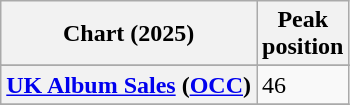<table class="wikitable plainrowheaders">
<tr>
<th scope="col">Chart (2025)</th>
<th scope="col">Peak<br>position</th>
</tr>
<tr>
</tr>
<tr>
</tr>
<tr>
<th scope="row"><a href='#'>UK Album Sales</a> (<a href='#'>OCC</a>)</th>
<td>46</td>
</tr>
<tr>
</tr>
</table>
